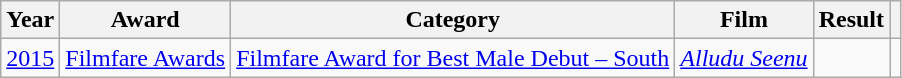<table class="wikitable">
<tr>
<th>Year</th>
<th>Award</th>
<th>Category</th>
<th>Film</th>
<th>Result</th>
<th></th>
</tr>
<tr>
<td><a href='#'>2015</a></td>
<td><a href='#'>Filmfare Awards</a></td>
<td><a href='#'>Filmfare Award for Best Male Debut – South</a></td>
<td><em><a href='#'>Alludu Seenu</a></em></td>
<td></td>
<td></td>
</tr>
</table>
